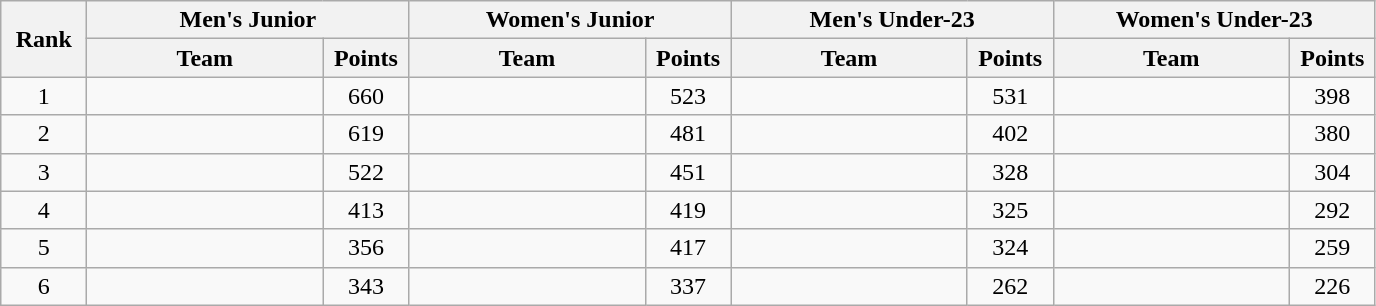<table class="wikitable" style="text-align:center;">
<tr>
<th width=50 rowspan=2>Rank</th>
<th colspan=2>Men's Junior</th>
<th colspan=2>Women's Junior</th>
<th colspan=2>Men's Under-23</th>
<th colspan=2>Women's Under-23</th>
</tr>
<tr>
<th width=150>Team</th>
<th width=50>Points</th>
<th width=150>Team</th>
<th width=50>Points</th>
<th width=150>Team</th>
<th width=50>Points</th>
<th width=150>Team</th>
<th width=50>Points</th>
</tr>
<tr>
<td>1</td>
<td align=left></td>
<td>660</td>
<td align=left></td>
<td>523</td>
<td align=left></td>
<td>531</td>
<td align=left></td>
<td>398</td>
</tr>
<tr>
<td>2</td>
<td align=left></td>
<td>619</td>
<td align=left></td>
<td>481</td>
<td align=left></td>
<td>402</td>
<td align=left></td>
<td>380</td>
</tr>
<tr>
<td>3</td>
<td align=left></td>
<td>522</td>
<td align=left></td>
<td>451</td>
<td align=left></td>
<td>328</td>
<td align=left></td>
<td>304</td>
</tr>
<tr>
<td>4</td>
<td align=left></td>
<td>413</td>
<td align=left></td>
<td>419</td>
<td align=left></td>
<td>325</td>
<td align=left></td>
<td>292</td>
</tr>
<tr>
<td>5</td>
<td align=left></td>
<td>356</td>
<td align=left></td>
<td>417</td>
<td align=left></td>
<td>324</td>
<td align=left></td>
<td>259</td>
</tr>
<tr>
<td>6</td>
<td align=left></td>
<td>343</td>
<td align=left></td>
<td>337</td>
<td align=left></td>
<td>262</td>
<td align=left></td>
<td>226</td>
</tr>
</table>
